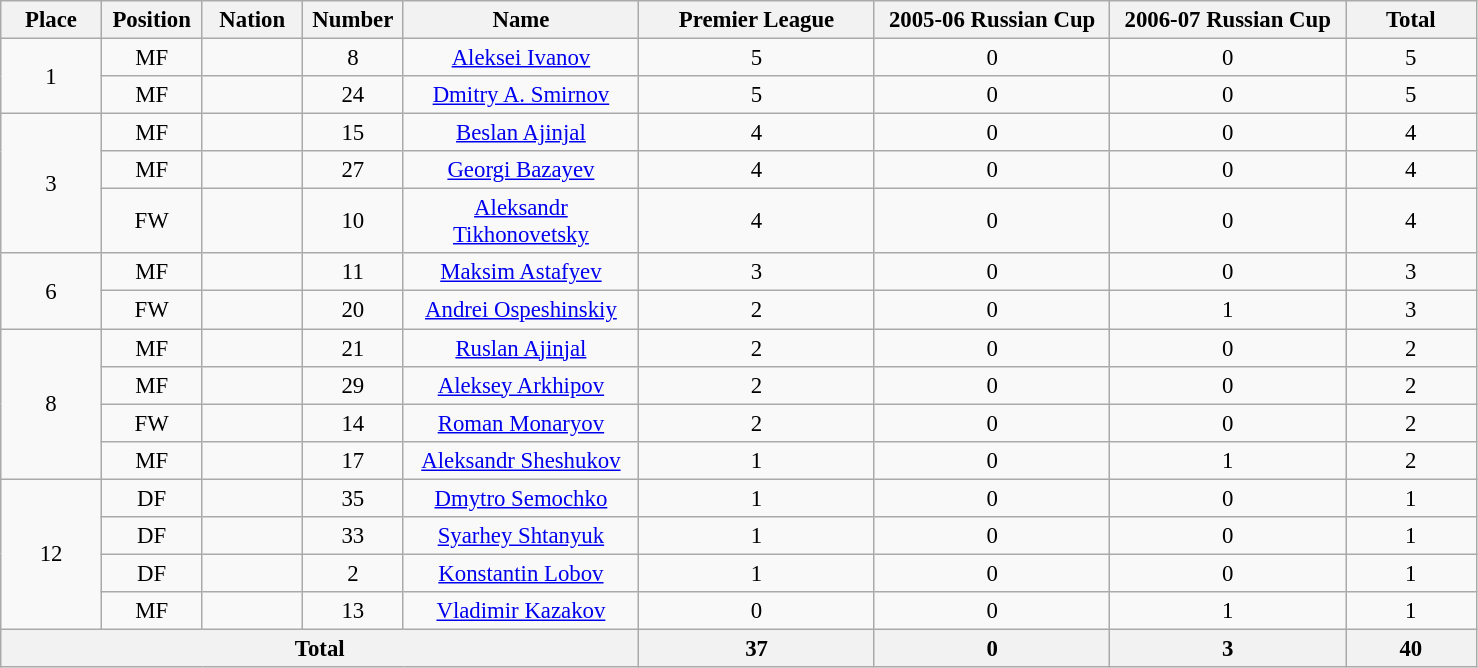<table class="wikitable" style="font-size: 95%; text-align: center;">
<tr>
<th width=60>Place</th>
<th width=60>Position</th>
<th width=60>Nation</th>
<th width=60>Number</th>
<th width=150>Name</th>
<th width=150>Premier League</th>
<th width=150>2005-06 Russian Cup</th>
<th width=150>2006-07 Russian Cup</th>
<th width=80>Total</th>
</tr>
<tr>
<td rowspan="2">1</td>
<td>MF</td>
<td></td>
<td>8</td>
<td><a href='#'>Aleksei Ivanov</a></td>
<td>5</td>
<td>0</td>
<td>0</td>
<td>5</td>
</tr>
<tr>
<td>MF</td>
<td></td>
<td>24</td>
<td><a href='#'>Dmitry A. Smirnov</a></td>
<td>5</td>
<td>0</td>
<td>0</td>
<td>5</td>
</tr>
<tr>
<td rowspan="3">3</td>
<td>MF</td>
<td></td>
<td>15</td>
<td><a href='#'>Beslan Ajinjal</a></td>
<td>4</td>
<td>0</td>
<td>0</td>
<td>4</td>
</tr>
<tr>
<td>MF</td>
<td></td>
<td>27</td>
<td><a href='#'>Georgi Bazayev</a></td>
<td>4</td>
<td>0</td>
<td>0</td>
<td>4</td>
</tr>
<tr>
<td>FW</td>
<td></td>
<td>10</td>
<td><a href='#'>Aleksandr Tikhonovetsky</a></td>
<td>4</td>
<td>0</td>
<td>0</td>
<td>4</td>
</tr>
<tr>
<td rowspan="2">6</td>
<td>MF</td>
<td></td>
<td>11</td>
<td><a href='#'>Maksim Astafyev</a></td>
<td>3</td>
<td>0</td>
<td>0</td>
<td>3</td>
</tr>
<tr>
<td>FW</td>
<td></td>
<td>20</td>
<td><a href='#'>Andrei Ospeshinskiy</a></td>
<td>2</td>
<td>0</td>
<td>1</td>
<td>3</td>
</tr>
<tr>
<td rowspan="4">8</td>
<td>MF</td>
<td></td>
<td>21</td>
<td><a href='#'>Ruslan Ajinjal</a></td>
<td>2</td>
<td>0</td>
<td>0</td>
<td>2</td>
</tr>
<tr>
<td>MF</td>
<td></td>
<td>29</td>
<td><a href='#'>Aleksey Arkhipov</a></td>
<td>2</td>
<td>0</td>
<td>0</td>
<td>2</td>
</tr>
<tr>
<td>FW</td>
<td></td>
<td>14</td>
<td><a href='#'>Roman Monaryov</a></td>
<td>2</td>
<td>0</td>
<td>0</td>
<td>2</td>
</tr>
<tr>
<td>MF</td>
<td></td>
<td>17</td>
<td><a href='#'>Aleksandr Sheshukov</a></td>
<td>1</td>
<td>0</td>
<td>1</td>
<td>2</td>
</tr>
<tr>
<td rowspan="4">12</td>
<td>DF</td>
<td></td>
<td>35</td>
<td><a href='#'>Dmytro Semochko</a></td>
<td>1</td>
<td>0</td>
<td>0</td>
<td>1</td>
</tr>
<tr>
<td>DF</td>
<td></td>
<td>33</td>
<td><a href='#'>Syarhey Shtanyuk</a></td>
<td>1</td>
<td>0</td>
<td>0</td>
<td>1</td>
</tr>
<tr>
<td>DF</td>
<td></td>
<td>2</td>
<td><a href='#'>Konstantin Lobov</a></td>
<td>1</td>
<td>0</td>
<td>0</td>
<td>1</td>
</tr>
<tr>
<td>MF</td>
<td></td>
<td>13</td>
<td><a href='#'>Vladimir Kazakov</a></td>
<td>0</td>
<td>0</td>
<td>1</td>
<td>1</td>
</tr>
<tr>
<th colspan=5>Total</th>
<th>37</th>
<th>0</th>
<th>3</th>
<th>40</th>
</tr>
</table>
